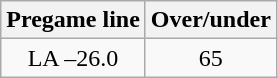<table class="wikitable">
<tr align="center">
<th style=>Pregame line</th>
<th style=>Over/under</th>
</tr>
<tr align="center">
<td>LA –26.0</td>
<td>65</td>
</tr>
</table>
